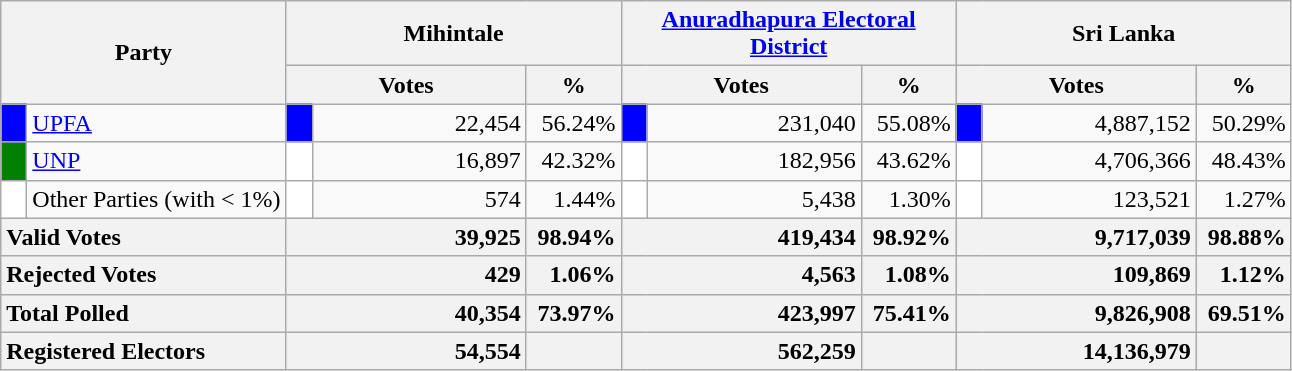<table class="wikitable">
<tr>
<th colspan="2" width="144px"rowspan="2">Party</th>
<th colspan="3" width="216px">Mihintale</th>
<th colspan="3" width="216px"><a href='#'>Anuradhapura Electoral District</a></th>
<th colspan="3" width="216px">Sri Lanka</th>
</tr>
<tr>
<th colspan="2" width="144px">Votes</th>
<th>%</th>
<th colspan="2" width="144px">Votes</th>
<th>%</th>
<th colspan="2" width="144px">Votes</th>
<th>%</th>
</tr>
<tr>
<td style="background-color:blue;" width="10px"></td>
<td style="text-align:left;"><a href='#'>UPFA</a></td>
<td style="background-color:blue;" width="10px"></td>
<td style="text-align:right;">22,454</td>
<td style="text-align:right;">56.24%</td>
<td style="background-color:blue;" width="10px"></td>
<td style="text-align:right;">231,040</td>
<td style="text-align:right;">55.08%</td>
<td style="background-color:blue;" width="10px"></td>
<td style="text-align:right;">4,887,152</td>
<td style="text-align:right;">50.29%</td>
</tr>
<tr>
<td style="background-color:green;" width="10px"></td>
<td style="text-align:left;"><a href='#'>UNP</a></td>
<td style="background-color:white;" width="10px"></td>
<td style="text-align:right;">16,897</td>
<td style="text-align:right;">42.32%</td>
<td style="background-color:white;" width="10px"></td>
<td style="text-align:right;">182,956</td>
<td style="text-align:right;">43.62%</td>
<td style="background-color:white;" width="10px"></td>
<td style="text-align:right;">4,706,366</td>
<td style="text-align:right;">48.43%</td>
</tr>
<tr>
<td style="background-color:white;" width="10px"></td>
<td style="text-align:left;">Other Parties (with < 1%)</td>
<td style="background-color:white;" width="10px"></td>
<td style="text-align:right;">574</td>
<td style="text-align:right;">1.44%</td>
<td style="background-color:white;" width="10px"></td>
<td style="text-align:right;">5,438</td>
<td style="text-align:right;">1.30%</td>
<td style="background-color:white;" width="10px"></td>
<td style="text-align:right;">123,521</td>
<td style="text-align:right;">1.27%</td>
</tr>
<tr>
<th colspan="2" width="144px"style="text-align:left;">Valid Votes</th>
<th style="text-align:right;"colspan="2" width="144px">39,925</th>
<th style="text-align:right;">98.94%</th>
<th style="text-align:right;"colspan="2" width="144px">419,434</th>
<th style="text-align:right;">98.92%</th>
<th style="text-align:right;"colspan="2" width="144px">9,717,039</th>
<th style="text-align:right;">98.88%</th>
</tr>
<tr>
<th colspan="2" width="144px"style="text-align:left;">Rejected Votes</th>
<th style="text-align:right;"colspan="2" width="144px">429</th>
<th style="text-align:right;">1.06%</th>
<th style="text-align:right;"colspan="2" width="144px">4,563</th>
<th style="text-align:right;">1.08%</th>
<th style="text-align:right;"colspan="2" width="144px">109,869</th>
<th style="text-align:right;">1.12%</th>
</tr>
<tr>
<th colspan="2" width="144px"style="text-align:left;">Total Polled</th>
<th style="text-align:right;"colspan="2" width="144px">40,354</th>
<th style="text-align:right;">73.97%</th>
<th style="text-align:right;"colspan="2" width="144px">423,997</th>
<th style="text-align:right;">75.41%</th>
<th style="text-align:right;"colspan="2" width="144px">9,826,908</th>
<th style="text-align:right;">69.51%</th>
</tr>
<tr>
<th colspan="2" width="144px"style="text-align:left;">Registered Electors</th>
<th style="text-align:right;"colspan="2" width="144px">54,554</th>
<th></th>
<th style="text-align:right;"colspan="2" width="144px">562,259</th>
<th></th>
<th style="text-align:right;"colspan="2" width="144px">14,136,979</th>
<th></th>
</tr>
</table>
